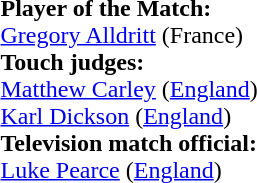<table style="width:100%">
<tr>
<td><br><strong>Player of the Match:</strong>
<br><a href='#'>Gregory Alldritt</a> (France)<br><strong>Touch judges:</strong>
<br><a href='#'>Matthew Carley</a> (<a href='#'>England</a>)
<br><a href='#'>Karl Dickson</a> (<a href='#'>England</a>)
<br><strong>Television match official:</strong>
<br><a href='#'>Luke Pearce</a> (<a href='#'>England</a>)</td>
</tr>
</table>
